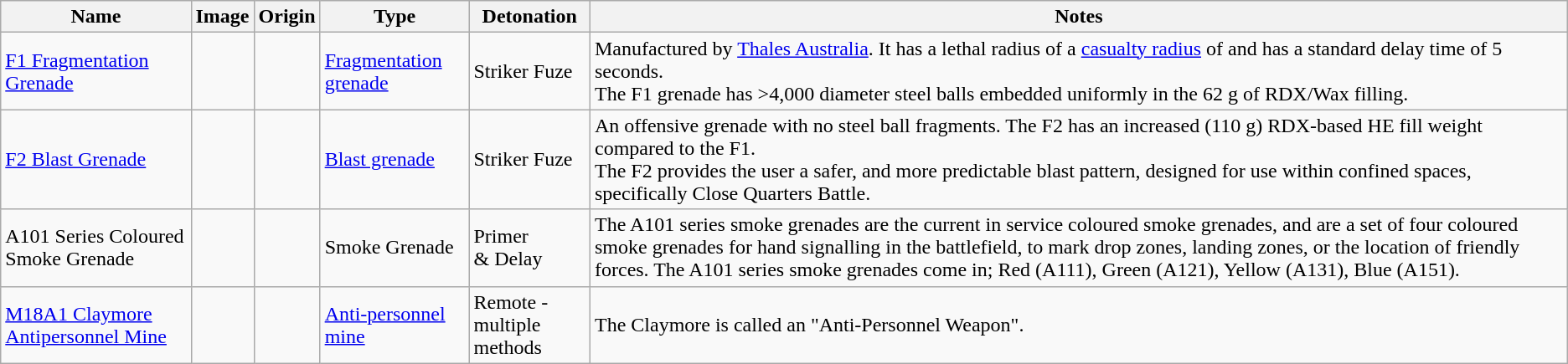<table class="wikitable">
<tr>
<th>Name</th>
<th>Image</th>
<th>Origin</th>
<th>Type</th>
<th>Detonation</th>
<th>Notes</th>
</tr>
<tr>
<td><a href='#'>F1 Fragmentation Grenade</a></td>
<td></td>
<td></td>
<td><a href='#'>Fragmentation grenade</a></td>
<td>Striker Fuze</td>
<td>Manufactured by <a href='#'>Thales Australia</a>. It has a lethal radius of  a <a href='#'>casualty radius</a> of  and has a standard delay time of 5 seconds.<br>The F1 grenade has >4,000  diameter steel balls embedded uniformly in the 62 g of RDX/Wax filling.</td>
</tr>
<tr>
<td><a href='#'>F2 Blast Grenade</a></td>
<td></td>
<td></td>
<td><a href='#'>Blast grenade</a></td>
<td>Striker Fuze</td>
<td>An offensive grenade with no steel ball fragments. The F2 has an increased (110 g) RDX-based HE fill weight compared to the F1.<br>The F2 provides the user a safer, and more predictable blast pattern, designed for use within confined spaces, specifically Close Quarters Battle.</td>
</tr>
<tr>
<td>A101 Series Coloured<br>Smoke Grenade</td>
<td></td>
<td></td>
<td>Smoke Grenade</td>
<td>Primer<br>& Delay</td>
<td>The A101 series smoke grenades are the current in service coloured smoke grenades, and are a set of four coloured smoke grenades for hand signalling in the battlefield, to mark drop zones, landing zones, or the location of friendly forces. The A101 series smoke grenades come in; Red (A111), Green (A121), Yellow (A131), Blue (A151).</td>
</tr>
<tr>
<td><a href='#'>M18A1 Claymore Antipersonnel Mine</a></td>
<td></td>
<td></td>
<td><a href='#'>Anti-personnel mine</a></td>
<td>Remote - multiple<br>methods</td>
<td>The Claymore is called an "Anti-Personnel Weapon".</td>
</tr>
</table>
